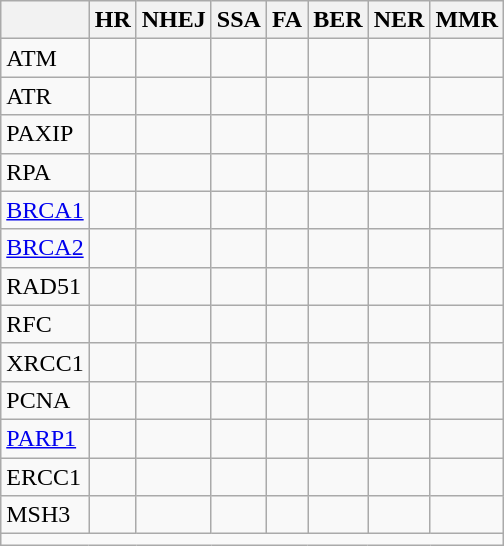<table class="wikitable">
<tr>
<th></th>
<th>HR</th>
<th>NHEJ</th>
<th>SSA</th>
<th>FA</th>
<th>BER</th>
<th>NER</th>
<th>MMR</th>
</tr>
<tr>
<td>ATM</td>
<td></td>
<td></td>
<td></td>
<td></td>
<td></td>
<td></td>
<td></td>
</tr>
<tr>
<td>ATR</td>
<td></td>
<td></td>
<td></td>
<td></td>
<td></td>
<td></td>
<td></td>
</tr>
<tr>
<td>PAXIP</td>
<td></td>
<td></td>
<td></td>
<td></td>
<td></td>
<td></td>
<td></td>
</tr>
<tr>
<td>RPA</td>
<td></td>
<td></td>
<td></td>
<td></td>
<td></td>
<td></td>
<td></td>
</tr>
<tr>
<td><a href='#'>BRCA1</a></td>
<td></td>
<td></td>
<td></td>
<td></td>
<td></td>
<td></td>
<td></td>
</tr>
<tr>
<td><a href='#'>BRCA2</a></td>
<td></td>
<td></td>
<td></td>
<td></td>
<td></td>
<td></td>
<td></td>
</tr>
<tr>
<td>RAD51</td>
<td></td>
<td></td>
<td></td>
<td></td>
<td></td>
<td></td>
<td></td>
</tr>
<tr>
<td>RFC</td>
<td></td>
<td></td>
<td></td>
<td></td>
<td></td>
<td></td>
<td></td>
</tr>
<tr>
<td>XRCC1</td>
<td></td>
<td></td>
<td></td>
<td></td>
<td></td>
<td></td>
<td></td>
</tr>
<tr>
<td>PCNA</td>
<td></td>
<td></td>
<td></td>
<td></td>
<td></td>
<td></td>
<td></td>
</tr>
<tr>
<td><a href='#'>PARP1</a></td>
<td></td>
<td></td>
<td></td>
<td></td>
<td></td>
<td></td>
<td></td>
</tr>
<tr>
<td>ERCC1</td>
<td></td>
<td></td>
<td></td>
<td></td>
<td></td>
<td></td>
<td></td>
</tr>
<tr>
<td>MSH3</td>
<td></td>
<td></td>
<td></td>
<td></td>
<td></td>
<td></td>
<td></td>
</tr>
<tr>
<td colspan="8"></td>
</tr>
</table>
